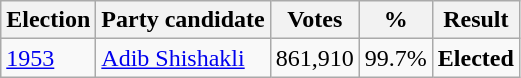<table class="wikitable">
<tr>
<th><strong>Election</strong></th>
<th>Party candidate</th>
<th><strong>Votes</strong></th>
<th><strong>%</strong></th>
<th>Result</th>
</tr>
<tr>
<td><a href='#'>1953</a></td>
<td><a href='#'>Adib Shishakli</a></td>
<td>861,910</td>
<td>99.7%</td>
<td><strong>Elected</strong> </td>
</tr>
</table>
